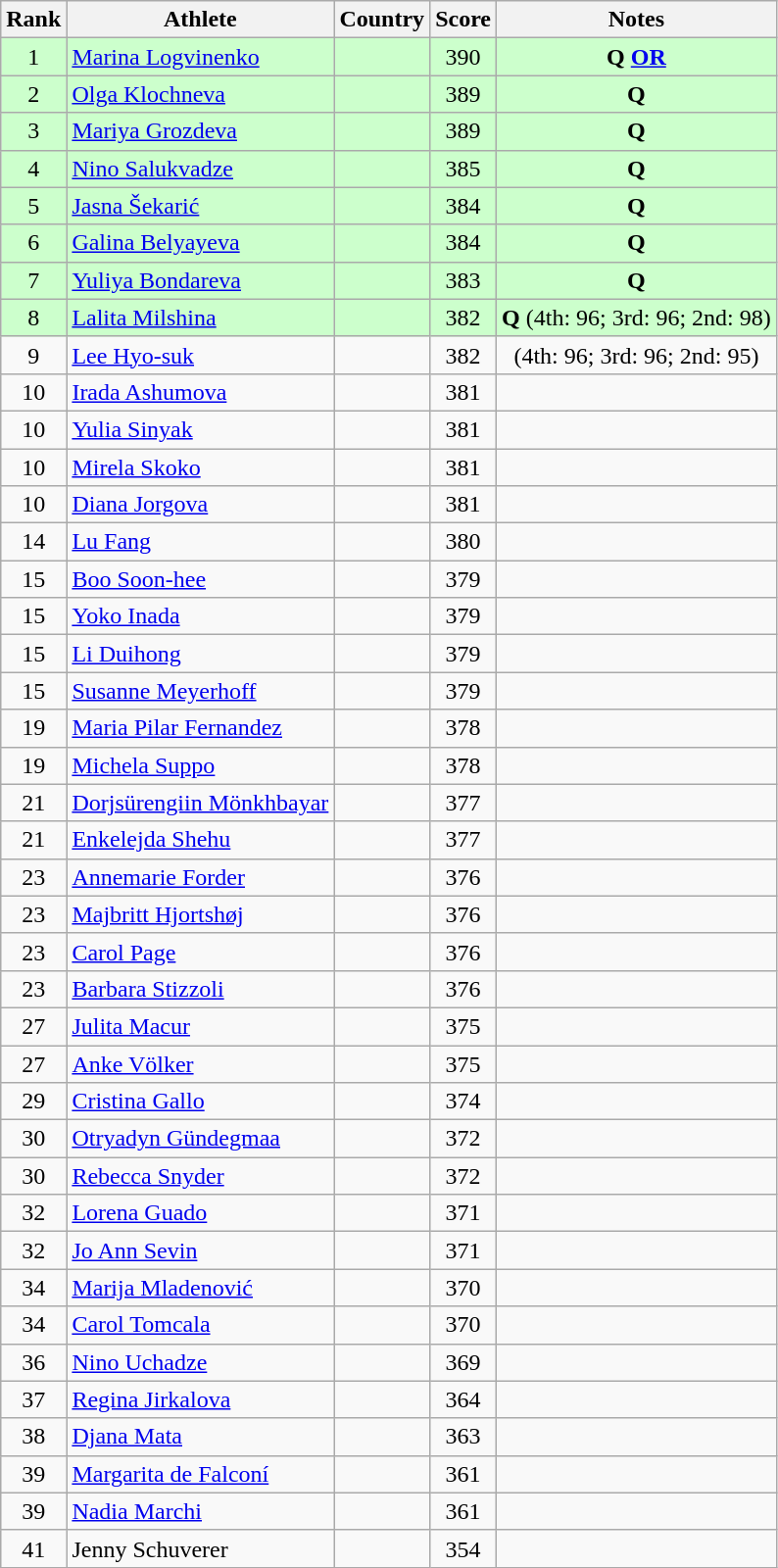<table class="wikitable sortable" style="text-align: center">
<tr>
<th>Rank</th>
<th>Athlete</th>
<th>Country</th>
<th>Score</th>
<th>Notes</th>
</tr>
<tr bgcolor=#ccffcc>
<td>1</td>
<td align=left><a href='#'>Marina Logvinenko</a></td>
<td align=left></td>
<td>390</td>
<td><strong>Q <a href='#'>OR</a></strong></td>
</tr>
<tr bgcolor=#ccffcc>
<td>2</td>
<td align=left><a href='#'>Olga Klochneva</a></td>
<td align=left></td>
<td>389</td>
<td><strong>Q</strong></td>
</tr>
<tr bgcolor=#ccffcc>
<td>3</td>
<td align=left><a href='#'>Mariya Grozdeva</a></td>
<td align=left></td>
<td>389</td>
<td><strong>Q</strong></td>
</tr>
<tr bgcolor=#ccffcc>
<td>4</td>
<td align=left><a href='#'>Nino Salukvadze</a></td>
<td align=left></td>
<td>385</td>
<td><strong>Q</strong></td>
</tr>
<tr bgcolor=#ccffcc>
<td>5</td>
<td align=left><a href='#'>Jasna Šekarić</a></td>
<td align=left></td>
<td>384</td>
<td><strong>Q</strong></td>
</tr>
<tr bgcolor=#ccffcc>
<td>6</td>
<td align=left><a href='#'>Galina Belyayeva</a></td>
<td align=left></td>
<td>384</td>
<td><strong>Q</strong></td>
</tr>
<tr bgcolor=#ccffcc>
<td>7</td>
<td align=left><a href='#'>Yuliya Bondareva</a></td>
<td align=left></td>
<td>383</td>
<td><strong>Q</strong></td>
</tr>
<tr bgcolor=#ccffcc>
<td>8</td>
<td align=left><a href='#'>Lalita Milshina</a></td>
<td align=left></td>
<td>382</td>
<td><strong>Q</strong> (4th: 96; 3rd: 96; 2nd: 98)</td>
</tr>
<tr>
<td>9</td>
<td align=left><a href='#'>Lee Hyo-suk</a></td>
<td align=left></td>
<td>382</td>
<td>(4th: 96; 3rd: 96; 2nd: 95)</td>
</tr>
<tr>
<td>10</td>
<td align=left><a href='#'>Irada Ashumova</a></td>
<td align=left></td>
<td>381</td>
<td></td>
</tr>
<tr>
<td>10</td>
<td align=left><a href='#'>Yulia Sinyak</a></td>
<td align=left></td>
<td>381</td>
<td></td>
</tr>
<tr>
<td>10</td>
<td align=left><a href='#'>Mirela Skoko</a></td>
<td align=left></td>
<td>381</td>
<td></td>
</tr>
<tr>
<td>10</td>
<td align=left><a href='#'>Diana Jorgova</a></td>
<td align=left></td>
<td>381</td>
<td></td>
</tr>
<tr>
<td>14</td>
<td align=left><a href='#'>Lu Fang</a></td>
<td align=left></td>
<td>380</td>
<td></td>
</tr>
<tr>
<td>15</td>
<td align=left><a href='#'>Boo Soon-hee</a></td>
<td align=left></td>
<td>379</td>
<td></td>
</tr>
<tr>
<td>15</td>
<td align=left><a href='#'>Yoko Inada</a></td>
<td align=left></td>
<td>379</td>
<td></td>
</tr>
<tr>
<td>15</td>
<td align=left><a href='#'>Li Duihong</a></td>
<td align=left></td>
<td>379</td>
<td></td>
</tr>
<tr>
<td>15</td>
<td align=left><a href='#'>Susanne Meyerhoff</a></td>
<td align=left></td>
<td>379</td>
<td></td>
</tr>
<tr>
<td>19</td>
<td align=left><a href='#'>Maria Pilar Fernandez</a></td>
<td align=left></td>
<td>378</td>
<td></td>
</tr>
<tr>
<td>19</td>
<td align=left><a href='#'>Michela Suppo</a></td>
<td align=left></td>
<td>378</td>
<td></td>
</tr>
<tr>
<td>21</td>
<td align=left><a href='#'>Dorjsürengiin Mönkhbayar</a></td>
<td align=left></td>
<td>377</td>
<td></td>
</tr>
<tr>
<td>21</td>
<td align=left><a href='#'>Enkelejda Shehu</a></td>
<td align=left></td>
<td>377</td>
<td></td>
</tr>
<tr>
<td>23</td>
<td align=left><a href='#'>Annemarie Forder</a></td>
<td align=left></td>
<td>376</td>
<td></td>
</tr>
<tr>
<td>23</td>
<td align=left><a href='#'>Majbritt Hjortshøj</a></td>
<td align=left></td>
<td>376</td>
<td></td>
</tr>
<tr>
<td>23</td>
<td align=left><a href='#'>Carol Page</a></td>
<td align=left></td>
<td>376</td>
<td></td>
</tr>
<tr>
<td>23</td>
<td align=left><a href='#'>Barbara Stizzoli</a></td>
<td align=left></td>
<td>376</td>
<td></td>
</tr>
<tr>
<td>27</td>
<td align=left><a href='#'>Julita Macur</a></td>
<td align=left></td>
<td>375</td>
<td></td>
</tr>
<tr>
<td>27</td>
<td align=left><a href='#'>Anke Völker</a></td>
<td align=left></td>
<td>375</td>
<td></td>
</tr>
<tr>
<td>29</td>
<td align=left><a href='#'>Cristina Gallo</a></td>
<td align=left></td>
<td>374</td>
<td></td>
</tr>
<tr>
<td>30</td>
<td align=left><a href='#'>Otryadyn Gündegmaa</a></td>
<td align=left></td>
<td>372</td>
<td></td>
</tr>
<tr>
<td>30</td>
<td align=left><a href='#'>Rebecca Snyder</a></td>
<td align=left></td>
<td>372</td>
<td></td>
</tr>
<tr>
<td>32</td>
<td align=left><a href='#'>Lorena Guado</a></td>
<td align=left></td>
<td>371</td>
<td></td>
</tr>
<tr>
<td>32</td>
<td align=left><a href='#'>Jo Ann Sevin</a></td>
<td align=left></td>
<td>371</td>
<td></td>
</tr>
<tr>
<td>34</td>
<td align=left><a href='#'>Marija Mladenović</a></td>
<td align=left></td>
<td>370</td>
<td></td>
</tr>
<tr>
<td>34</td>
<td align=left><a href='#'>Carol Tomcala</a></td>
<td align=left></td>
<td>370</td>
<td></td>
</tr>
<tr>
<td>36</td>
<td align=left><a href='#'>Nino Uchadze</a></td>
<td align=left></td>
<td>369</td>
<td></td>
</tr>
<tr>
<td>37</td>
<td align=left><a href='#'>Regina Jirkalova</a></td>
<td align=left></td>
<td>364</td>
<td></td>
</tr>
<tr>
<td>38</td>
<td align=left><a href='#'>Djana Mata</a></td>
<td align=left></td>
<td>363</td>
<td></td>
</tr>
<tr>
<td>39</td>
<td align=left><a href='#'>Margarita de Falconí</a></td>
<td align=left></td>
<td>361</td>
<td></td>
</tr>
<tr>
<td>39</td>
<td align=left><a href='#'>Nadia Marchi</a></td>
<td align=left></td>
<td>361</td>
<td></td>
</tr>
<tr>
<td>41</td>
<td align=left>Jenny Schuverer</td>
<td align=left></td>
<td>354</td>
<td></td>
</tr>
</table>
